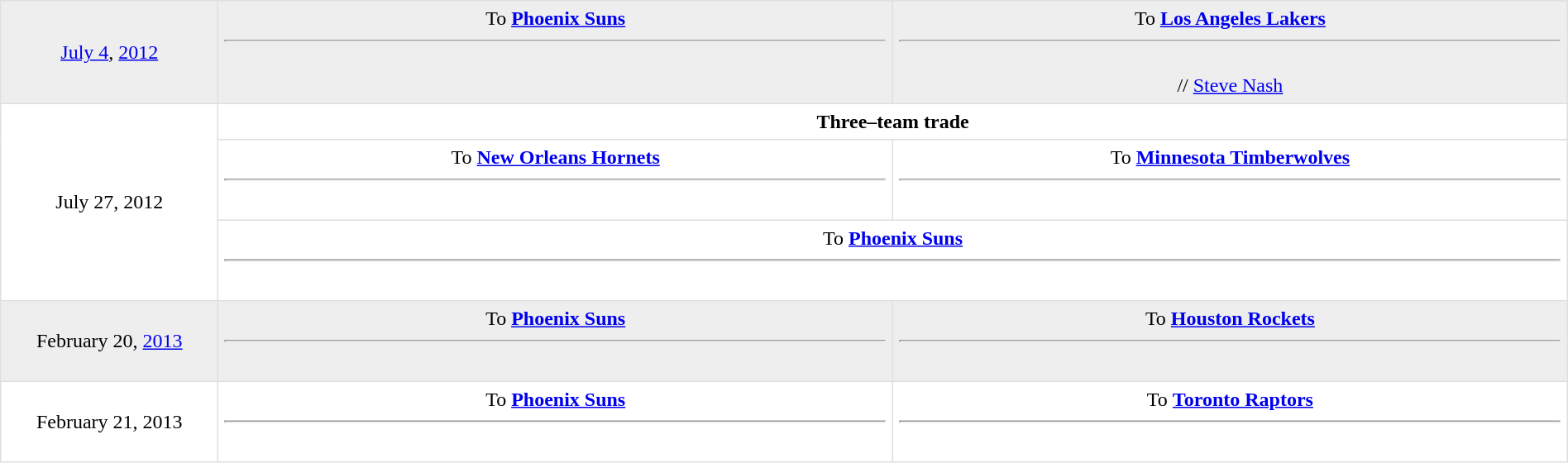<table border=1 style="border-collapse:collapse; text-align: center; width: 100%" bordercolor="#DFDFDF"  cellpadding="5">
<tr>
</tr>
<tr bgcolor="eeeeee">
<td style="width:10%"><a href='#'>July 4</a>, <a href='#'>2012</a><br></td>
<td style="width:31%" valign="top">To <strong><a href='#'>Phoenix Suns</a></strong><hr><br></td>
<td style="width:31%" valign="top">To <strong><a href='#'>Los Angeles Lakers</a></strong><hr><br>// <a href='#'>Steve Nash</a></td>
</tr>
<tr>
<td rowspan=3>July 27, 2012</td>
<td colspan=2><strong>Three–team trade</strong></td>
</tr>
<tr>
<td align="width:31%" valign="top">To <strong><a href='#'>New Orleans Hornets</a></strong><hr><br></td>
<td align="width:31%" valign="top">To <strong><a href='#'>Minnesota Timberwolves</a></strong><hr><br></td>
</tr>
<tr>
<td colspan="2" align="center" valign="top">To <strong><a href='#'>Phoenix Suns</a></strong><hr><br></td>
</tr>
<tr bgcolor="eeeeee">
<td style="width:10%">February 20, <a href='#'>2013</a><br></td>
<td style="width:31%" valign="top">To <strong><a href='#'>Phoenix Suns</a></strong><hr><br></td>
<td style="width:31%" valign="top">To <strong><a href='#'>Houston Rockets</a></strong><hr><br></td>
</tr>
<tr>
<td style="width:10%">February 21, 2013<br></td>
<td style="width:31%" valign="top">To <strong><a href='#'>Phoenix Suns</a></strong><hr><br></td>
<td style="width:31%" valign="top">To <strong><a href='#'>Toronto Raptors</a></strong><hr><br></td>
</tr>
</table>
